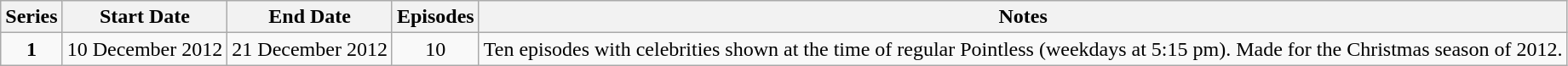<table class="wikitable" style="text-align:center;">
<tr>
<th>Series</th>
<th>Start Date</th>
<th>End Date</th>
<th>Episodes</th>
<th>Notes</th>
</tr>
<tr>
<td><strong>1</strong></td>
<td>10 December 2012</td>
<td>21 December 2012</td>
<td>10</td>
<td style="text-align:left;">Ten episodes with celebrities shown at the time of regular Pointless (weekdays at 5:15 pm). Made for the Christmas season of 2012.</td>
</tr>
</table>
